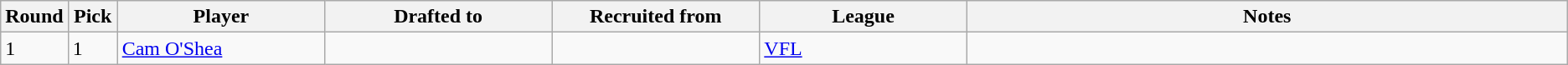<table class="wikitable sortable">
<tr>
<th scope="col" style="width:2em">Round</th>
<th scope="col" style="width:2em">Pick</th>
<th scope="col" style="width:10em">Player</th>
<th scope="col" style="width:11em">Drafted to</th>
<th scope="col" style="width:10em">Recruited from</th>
<th scope="col" style="width:10em">League</th>
<th scope="col" style="width:30em">Notes</th>
</tr>
<tr>
<td>1</td>
<td>1</td>
<td><a href='#'>Cam O'Shea</a></td>
<td></td>
<td></td>
<td><a href='#'>VFL</a></td>
<td></td>
</tr>
</table>
